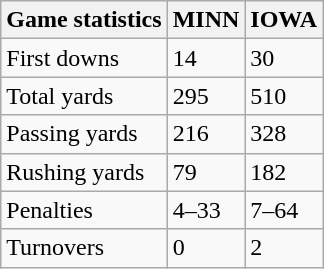<table class="wikitable">
<tr>
<th>Game statistics</th>
<th>MINN</th>
<th>IOWA</th>
</tr>
<tr>
<td>First downs</td>
<td>14</td>
<td>30</td>
</tr>
<tr>
<td>Total yards</td>
<td>295</td>
<td>510</td>
</tr>
<tr>
<td>Passing yards</td>
<td>216</td>
<td>328</td>
</tr>
<tr>
<td>Rushing yards</td>
<td>79</td>
<td>182</td>
</tr>
<tr>
<td>Penalties</td>
<td>4–33</td>
<td>7–64</td>
</tr>
<tr>
<td>Turnovers</td>
<td>0</td>
<td>2</td>
</tr>
</table>
